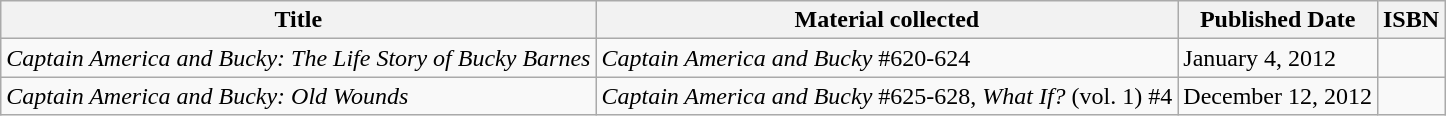<table class="wikitable">
<tr>
<th>Title</th>
<th>Material collected</th>
<th>Published Date</th>
<th>ISBN</th>
</tr>
<tr>
<td><em>Captain America and Bucky: The Life Story of Bucky Barnes</em></td>
<td><em>Captain America and Bucky</em> #620-624</td>
<td>January 4, 2012</td>
<td></td>
</tr>
<tr>
<td><em>Captain America and Bucky: Old Wounds</em></td>
<td><em>Captain America and Bucky</em> #625-628, <em>What If?</em> (vol. 1) #4</td>
<td>December 12, 2012</td>
<td></td>
</tr>
</table>
